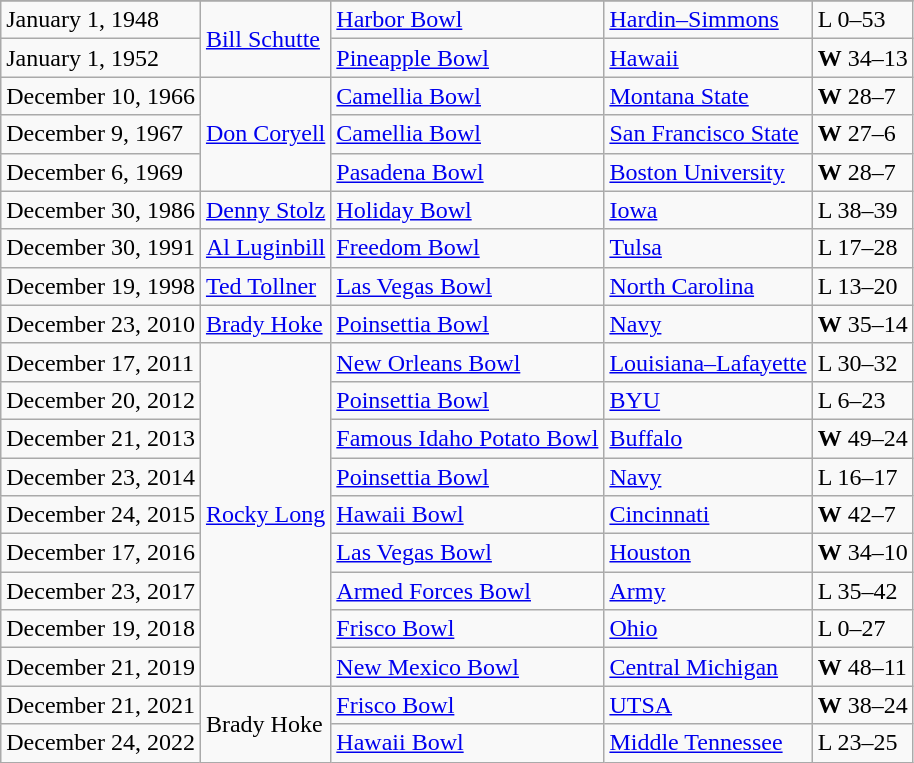<table class="wikitable">
<tr>
</tr>
<tr>
<td>January 1, 1948</td>
<td rowspan="2"><a href='#'>Bill Schutte</a></td>
<td><a href='#'>Harbor Bowl</a></td>
<td><a href='#'>Hardin–Simmons</a></td>
<td>L 0–53</td>
</tr>
<tr>
<td>January 1, 1952</td>
<td><a href='#'>Pineapple Bowl</a></td>
<td><a href='#'>Hawaii</a></td>
<td><strong>W</strong> 34–13</td>
</tr>
<tr>
<td>December 10, 1966</td>
<td rowspan="3"><a href='#'>Don Coryell</a></td>
<td><a href='#'>Camellia Bowl</a></td>
<td><a href='#'>Montana State</a></td>
<td><strong>W</strong> 28–7</td>
</tr>
<tr>
<td>December 9, 1967</td>
<td><a href='#'>Camellia Bowl</a></td>
<td><a href='#'>San Francisco State</a></td>
<td><strong>W</strong> 27–6</td>
</tr>
<tr>
<td>December 6, 1969</td>
<td><a href='#'>Pasadena Bowl</a></td>
<td><a href='#'>Boston University</a></td>
<td><strong>W</strong> 28–7</td>
</tr>
<tr>
<td>December 30, 1986</td>
<td><a href='#'>Denny Stolz</a></td>
<td><a href='#'>Holiday Bowl</a></td>
<td><a href='#'>Iowa</a></td>
<td>L 38–39</td>
</tr>
<tr>
<td>December 30, 1991</td>
<td><a href='#'>Al Luginbill</a></td>
<td><a href='#'>Freedom Bowl</a></td>
<td><a href='#'>Tulsa</a></td>
<td>L 17–28</td>
</tr>
<tr>
<td>December 19, 1998</td>
<td><a href='#'>Ted Tollner</a></td>
<td><a href='#'>Las Vegas Bowl</a></td>
<td><a href='#'>North Carolina</a></td>
<td>L 13–20</td>
</tr>
<tr>
<td>December 23, 2010</td>
<td><a href='#'>Brady Hoke</a></td>
<td><a href='#'>Poinsettia Bowl</a></td>
<td><a href='#'>Navy</a></td>
<td><strong>W</strong> 35–14</td>
</tr>
<tr>
<td>December 17, 2011</td>
<td rowspan="9"><a href='#'>Rocky Long</a></td>
<td><a href='#'>New Orleans Bowl</a></td>
<td><a href='#'>Louisiana–Lafayette</a></td>
<td>L 30–32</td>
</tr>
<tr>
<td>December 20, 2012</td>
<td><a href='#'>Poinsettia Bowl</a></td>
<td><a href='#'>BYU</a></td>
<td>L 6–23</td>
</tr>
<tr>
<td>December 21, 2013</td>
<td><a href='#'>Famous Idaho Potato Bowl</a></td>
<td><a href='#'>Buffalo</a></td>
<td><strong>W</strong> 49–24</td>
</tr>
<tr>
<td>December 23, 2014</td>
<td><a href='#'>Poinsettia Bowl</a></td>
<td><a href='#'>Navy</a></td>
<td>L 16–17</td>
</tr>
<tr>
<td>December 24, 2015</td>
<td><a href='#'>Hawaii Bowl</a></td>
<td><a href='#'>Cincinnati</a></td>
<td><strong>W</strong> 42–7</td>
</tr>
<tr>
<td>December 17, 2016</td>
<td><a href='#'>Las Vegas Bowl</a></td>
<td><a href='#'>Houston</a></td>
<td><strong>W</strong> 34–10</td>
</tr>
<tr>
<td>December 23, 2017</td>
<td><a href='#'>Armed Forces Bowl</a></td>
<td><a href='#'>Army</a></td>
<td>L 35–42</td>
</tr>
<tr>
<td>December 19, 2018</td>
<td><a href='#'>Frisco Bowl</a></td>
<td><a href='#'>Ohio</a></td>
<td>L 0–27</td>
</tr>
<tr>
<td>December 21, 2019</td>
<td><a href='#'>New Mexico Bowl</a></td>
<td><a href='#'>Central Michigan</a></td>
<td><strong>W</strong> 48–11</td>
</tr>
<tr>
<td>December 21, 2021</td>
<td rowspan="2">Brady Hoke</td>
<td><a href='#'>Frisco Bowl</a></td>
<td><a href='#'>UTSA</a></td>
<td><strong>W</strong> 38–24</td>
</tr>
<tr>
<td>December 24, 2022</td>
<td><a href='#'>Hawaii Bowl</a></td>
<td><a href='#'>Middle Tennessee</a></td>
<td>L 23–25</td>
</tr>
</table>
